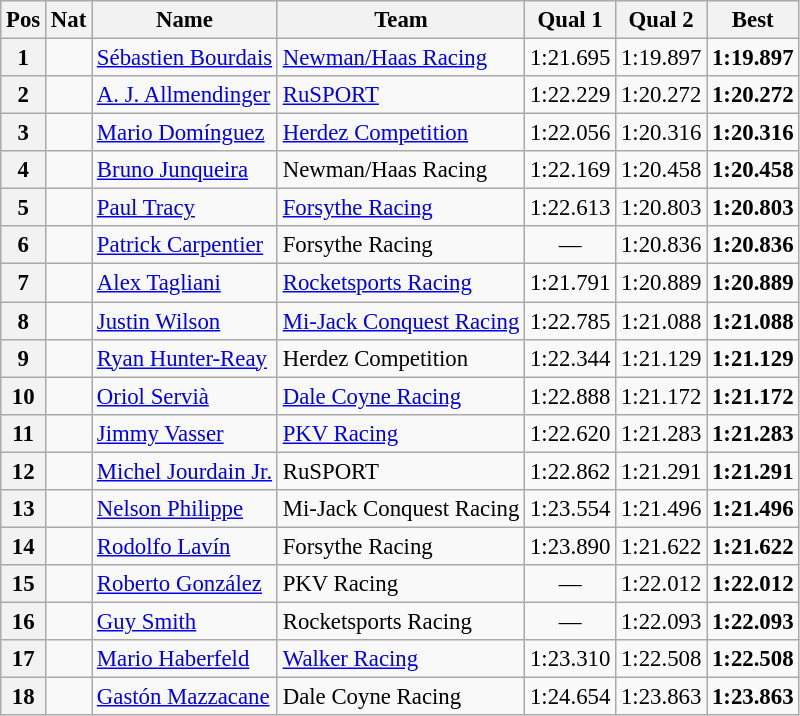<table class="wikitable" style="font-size: 95%;">
<tr>
<th>Pos</th>
<th>Nat</th>
<th>Name</th>
<th>Team</th>
<th>Qual 1</th>
<th>Qual 2</th>
<th>Best</th>
</tr>
<tr>
<th>1</th>
<td></td>
<td><a href='#'>Sébastien Bourdais</a></td>
<td><a href='#'>Newman/Haas Racing</a></td>
<td>1:21.695</td>
<td>1:19.897</td>
<td><strong>1:19.897</strong></td>
</tr>
<tr>
<th>2</th>
<td></td>
<td><a href='#'>A. J. Allmendinger</a></td>
<td><a href='#'>RuSPORT</a></td>
<td>1:22.229</td>
<td>1:20.272</td>
<td><strong>1:20.272</strong></td>
</tr>
<tr>
<th>3</th>
<td></td>
<td><a href='#'>Mario Domínguez</a></td>
<td><a href='#'>Herdez Competition</a></td>
<td>1:22.056</td>
<td>1:20.316</td>
<td><strong>1:20.316</strong></td>
</tr>
<tr>
<th>4</th>
<td></td>
<td><a href='#'>Bruno Junqueira</a></td>
<td>Newman/Haas Racing</td>
<td>1:22.169</td>
<td>1:20.458</td>
<td><strong>1:20.458</strong></td>
</tr>
<tr>
<th>5</th>
<td></td>
<td><a href='#'>Paul Tracy</a></td>
<td><a href='#'>Forsythe Racing</a></td>
<td>1:22.613</td>
<td>1:20.803</td>
<td><strong>1:20.803</strong></td>
</tr>
<tr>
<th>6</th>
<td></td>
<td><a href='#'>Patrick Carpentier</a></td>
<td>Forsythe Racing</td>
<td align="center">—</td>
<td>1:20.836</td>
<td><strong>1:20.836</strong></td>
</tr>
<tr>
<th>7</th>
<td></td>
<td><a href='#'>Alex Tagliani</a></td>
<td><a href='#'>Rocketsports Racing</a></td>
<td>1:21.791</td>
<td>1:20.889</td>
<td><strong>1:20.889</strong></td>
</tr>
<tr>
<th>8</th>
<td></td>
<td><a href='#'>Justin Wilson</a></td>
<td><a href='#'>Mi-Jack Conquest Racing</a></td>
<td>1:22.785</td>
<td>1:21.088</td>
<td><strong>1:21.088</strong></td>
</tr>
<tr>
<th>9</th>
<td></td>
<td><a href='#'>Ryan Hunter-Reay</a></td>
<td>Herdez Competition</td>
<td>1:22.344</td>
<td>1:21.129</td>
<td><strong>1:21.129</strong></td>
</tr>
<tr>
<th>10</th>
<td></td>
<td><a href='#'>Oriol Servià</a></td>
<td><a href='#'>Dale Coyne Racing</a></td>
<td>1:22.888</td>
<td>1:21.172</td>
<td><strong>1:21.172</strong></td>
</tr>
<tr>
<th>11</th>
<td></td>
<td><a href='#'>Jimmy Vasser</a></td>
<td><a href='#'>PKV Racing</a></td>
<td>1:22.620</td>
<td>1:21.283</td>
<td><strong>1:21.283</strong></td>
</tr>
<tr>
<th>12</th>
<td></td>
<td><a href='#'>Michel Jourdain Jr.</a></td>
<td>RuSPORT</td>
<td>1:22.862</td>
<td>1:21.291</td>
<td><strong>1:21.291</strong></td>
</tr>
<tr>
<th>13</th>
<td></td>
<td><a href='#'>Nelson Philippe</a></td>
<td>Mi-Jack Conquest Racing</td>
<td>1:23.554</td>
<td>1:21.496</td>
<td><strong>1:21.496</strong></td>
</tr>
<tr>
<th>14</th>
<td></td>
<td><a href='#'>Rodolfo Lavín</a></td>
<td>Forsythe Racing</td>
<td>1:23.890</td>
<td>1:21.622</td>
<td><strong>1:21.622</strong></td>
</tr>
<tr>
<th>15</th>
<td></td>
<td><a href='#'>Roberto González</a></td>
<td>PKV Racing</td>
<td align="center">—</td>
<td>1:22.012</td>
<td><strong>1:22.012</strong></td>
</tr>
<tr>
<th>16</th>
<td></td>
<td><a href='#'>Guy Smith</a></td>
<td>Rocketsports Racing</td>
<td align="center">—</td>
<td>1:22.093</td>
<td><strong>1:22.093</strong></td>
</tr>
<tr>
<th>17</th>
<td></td>
<td><a href='#'>Mario Haberfeld</a></td>
<td><a href='#'>Walker Racing</a></td>
<td>1:23.310</td>
<td>1:22.508</td>
<td><strong>1:22.508</strong></td>
</tr>
<tr>
<th>18</th>
<td></td>
<td><a href='#'>Gastón Mazzacane</a></td>
<td>Dale Coyne Racing</td>
<td>1:24.654</td>
<td>1:23.863</td>
<td><strong>1:23.863</strong></td>
</tr>
</table>
